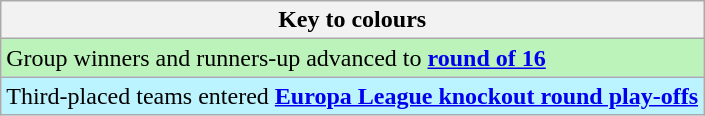<table class="wikitable">
<tr>
<th>Key to colours</th>
</tr>
<tr bgcolor=#BBF3BB>
<td>Group winners and runners-up advanced to <strong><a href='#'>round of 16</a></strong></td>
</tr>
<tr bgcolor=#BBF3FF>
<td>Third-placed teams entered <strong><a href='#'>Europa League knockout round play-offs</a></strong></td>
</tr>
</table>
